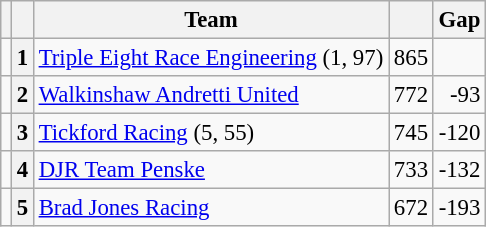<table class="wikitable" style="font-size: 95%;">
<tr>
<th></th>
<th></th>
<th>Team</th>
<th></th>
<th>Gap</th>
</tr>
<tr>
<td align="left"></td>
<th>1</th>
<td><a href='#'>Triple Eight Race Engineering</a> (1, 97)</td>
<td align="right">865</td>
<td align="right"></td>
</tr>
<tr>
<td align="left"></td>
<th>2</th>
<td><a href='#'>Walkinshaw Andretti United</a></td>
<td align="right">772</td>
<td align="right">-93</td>
</tr>
<tr>
<td align="left"></td>
<th>3</th>
<td><a href='#'>Tickford Racing</a> (5, 55)</td>
<td align="right">745</td>
<td align="right">-120</td>
</tr>
<tr>
<td align="left"></td>
<th>4</th>
<td><a href='#'>DJR Team Penske</a></td>
<td align="right">733</td>
<td align="right">-132</td>
</tr>
<tr>
<td align="left"></td>
<th>5</th>
<td><a href='#'>Brad Jones Racing</a></td>
<td align="right">672</td>
<td align="right">-193</td>
</tr>
</table>
